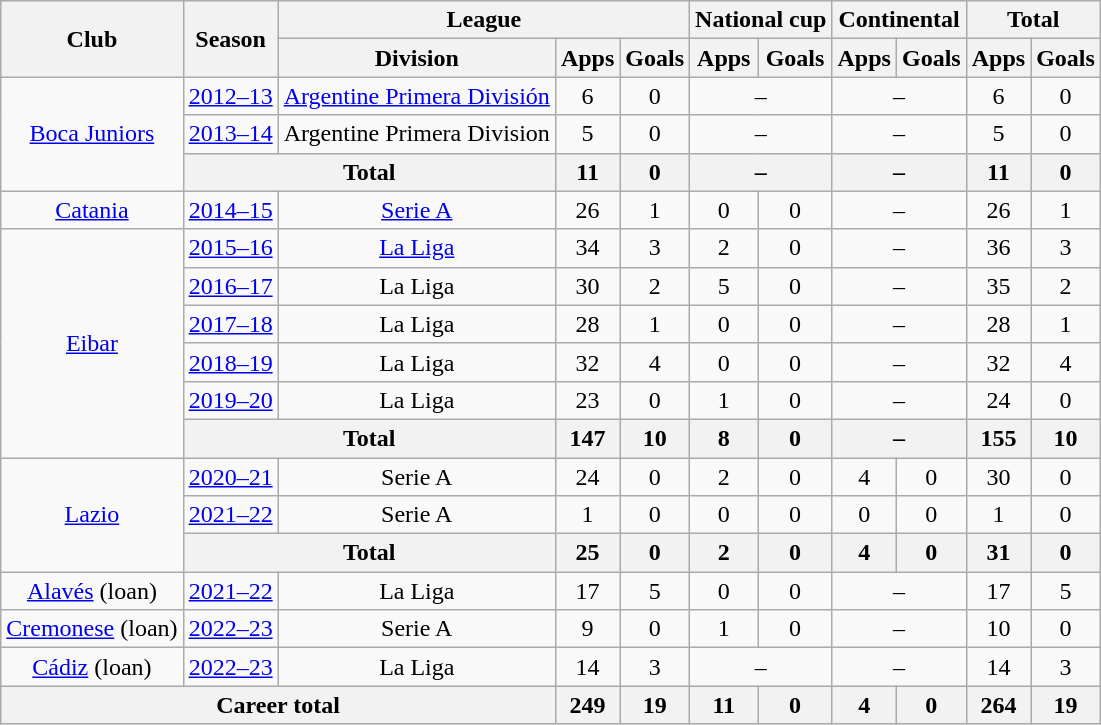<table class="wikitable" style="text-align:center">
<tr>
<th rowspan="2">Club</th>
<th rowspan="2">Season</th>
<th colspan="3">League</th>
<th colspan="2">National cup</th>
<th colspan="2">Continental</th>
<th colspan="2">Total</th>
</tr>
<tr>
<th>Division</th>
<th>Apps</th>
<th>Goals</th>
<th>Apps</th>
<th>Goals</th>
<th>Apps</th>
<th>Goals</th>
<th>Apps</th>
<th>Goals</th>
</tr>
<tr>
<td rowspan="3"><a href='#'>Boca Juniors</a></td>
<td><a href='#'>2012–13</a></td>
<td><a href='#'>Argentine Primera División</a></td>
<td>6</td>
<td>0</td>
<td colspan="2">–</td>
<td colspan="2">–</td>
<td>6</td>
<td>0</td>
</tr>
<tr>
<td><a href='#'>2013–14</a></td>
<td>Argentine Primera Division</td>
<td>5</td>
<td>0</td>
<td colspan="2">–</td>
<td colspan="2">–</td>
<td>5</td>
<td>0</td>
</tr>
<tr>
<th colspan="2">Total</th>
<th>11</th>
<th>0</th>
<th colspan="2">–</th>
<th colspan="2">–</th>
<th>11</th>
<th>0</th>
</tr>
<tr>
<td><a href='#'>Catania</a></td>
<td><a href='#'>2014–15</a></td>
<td><a href='#'>Serie A</a></td>
<td>26</td>
<td>1</td>
<td>0</td>
<td>0</td>
<td colspan="2">–</td>
<td>26</td>
<td>1</td>
</tr>
<tr>
<td rowspan="6"><a href='#'>Eibar</a></td>
<td><a href='#'>2015–16</a></td>
<td><a href='#'>La Liga</a></td>
<td>34</td>
<td>3</td>
<td>2</td>
<td>0</td>
<td colspan="2">–</td>
<td>36</td>
<td>3</td>
</tr>
<tr>
<td><a href='#'>2016–17</a></td>
<td>La Liga</td>
<td>30</td>
<td>2</td>
<td>5</td>
<td>0</td>
<td colspan="2">–</td>
<td>35</td>
<td>2</td>
</tr>
<tr>
<td><a href='#'>2017–18</a></td>
<td>La Liga</td>
<td>28</td>
<td>1</td>
<td>0</td>
<td>0</td>
<td colspan="2">–</td>
<td>28</td>
<td>1</td>
</tr>
<tr>
<td><a href='#'>2018–19</a></td>
<td>La Liga</td>
<td>32</td>
<td>4</td>
<td>0</td>
<td>0</td>
<td colspan="2">–</td>
<td>32</td>
<td>4</td>
</tr>
<tr>
<td><a href='#'>2019–20</a></td>
<td>La Liga</td>
<td>23</td>
<td>0</td>
<td>1</td>
<td>0</td>
<td colspan="2">–</td>
<td>24</td>
<td>0</td>
</tr>
<tr>
<th colspan="2">Total</th>
<th>147</th>
<th>10</th>
<th>8</th>
<th>0</th>
<th colspan="2">–</th>
<th>155</th>
<th>10</th>
</tr>
<tr>
<td rowspan="3"><a href='#'>Lazio</a></td>
<td><a href='#'>2020–21</a></td>
<td>Serie A</td>
<td>24</td>
<td>0</td>
<td>2</td>
<td>0</td>
<td>4</td>
<td>0</td>
<td>30</td>
<td>0</td>
</tr>
<tr>
<td><a href='#'>2021–22</a></td>
<td>Serie A</td>
<td>1</td>
<td>0</td>
<td>0</td>
<td>0</td>
<td>0</td>
<td>0</td>
<td>1</td>
<td>0</td>
</tr>
<tr>
<th colspan="2">Total</th>
<th>25</th>
<th>0</th>
<th>2</th>
<th>0</th>
<th>4</th>
<th>0</th>
<th>31</th>
<th>0</th>
</tr>
<tr>
<td><a href='#'>Alavés</a> (loan)</td>
<td><a href='#'>2021–22</a></td>
<td>La Liga</td>
<td>17</td>
<td>5</td>
<td>0</td>
<td>0</td>
<td colspan="2">–</td>
<td>17</td>
<td>5</td>
</tr>
<tr>
<td><a href='#'>Cremonese</a> (loan)</td>
<td><a href='#'>2022–23</a></td>
<td>Serie A</td>
<td>9</td>
<td>0</td>
<td>1</td>
<td>0</td>
<td colspan="2">–</td>
<td>10</td>
<td>0</td>
</tr>
<tr>
<td><a href='#'>Cádiz</a> (loan)</td>
<td><a href='#'>2022–23</a></td>
<td>La Liga</td>
<td>14</td>
<td>3</td>
<td colspan="2">–</td>
<td colspan="2">–</td>
<td>14</td>
<td>3</td>
</tr>
<tr>
<th colspan="3">Career total</th>
<th>249</th>
<th>19</th>
<th>11</th>
<th>0</th>
<th>4</th>
<th>0</th>
<th>264</th>
<th>19</th>
</tr>
</table>
